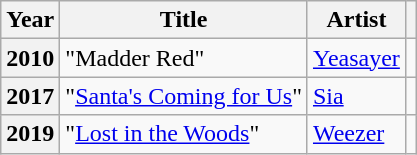<table class="wikitable sortable">
<tr>
<th scope="col">Year</th>
<th scope="col">Title</th>
<th scope="col">Artist</th>
<th scope="col" class="unsortable"></th>
</tr>
<tr>
<th scope=row>2010</th>
<td>"Madder Red"</td>
<td><a href='#'>Yeasayer</a></td>
<td style="text-align:center;"></td>
</tr>
<tr>
<th scope=row>2017</th>
<td>"<a href='#'>Santa's Coming for Us</a>"</td>
<td><a href='#'>Sia</a></td>
<td style="text-align:center;"></td>
</tr>
<tr>
<th scope=row>2019</th>
<td>"<a href='#'>Lost in the Woods</a>"</td>
<td><a href='#'>Weezer</a></td>
<td style="text-align:center;"></td>
</tr>
</table>
